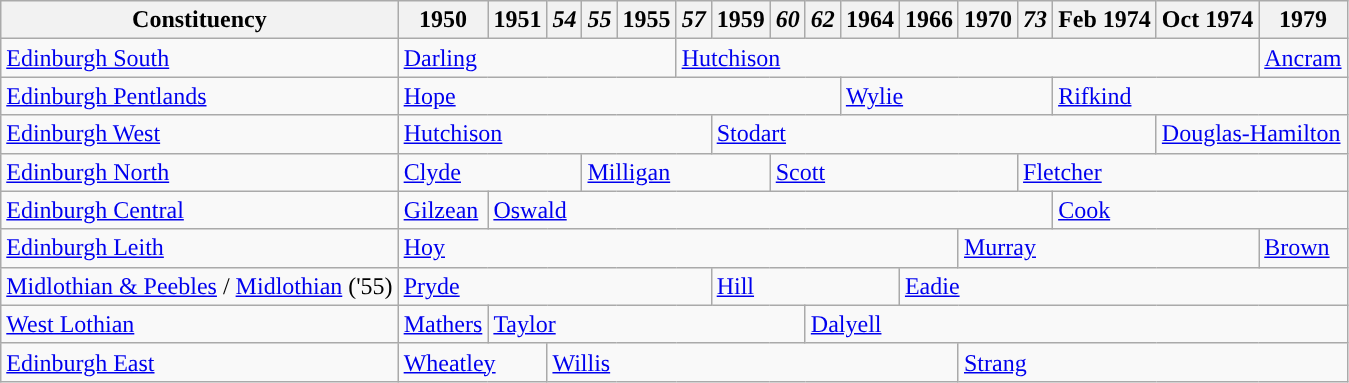<table class="wikitable">
<tr>
<th>Constituency</th>
<th>1950</th>
<th>1951</th>
<th><em>54</em></th>
<th><em>55</em></th>
<th>1955</th>
<th><em>57</em></th>
<th>1959</th>
<th><em>60</em></th>
<th><em>62</em></th>
<th>1964</th>
<th>1966</th>
<th>1970</th>
<th><em>73</em></th>
<th>Feb 1974</th>
<th>Oct 1974</th>
<th>1979</th>
</tr>
<tr>
<td><a href='#'>Edinburgh South</a></td>
<td colspan="5"><a href='#'>Darling</a></td>
<td colspan="10"><a href='#'>Hutchison</a></td>
<td><a href='#'>Ancram</a></td>
</tr>
<tr>
<td><a href='#'>Edinburgh Pentlands</a></td>
<td colspan="9"><a href='#'>Hope</a></td>
<td colspan="4"><a href='#'>Wylie</a></td>
<td colspan="3"><a href='#'>Rifkind</a></td>
</tr>
<tr>
<td><a href='#'>Edinburgh West</a></td>
<td colspan="6"><a href='#'>Hutchison</a></td>
<td colspan="8"><a href='#'>Stodart</a></td>
<td colspan="2"><a href='#'>Douglas-Hamilton</a></td>
</tr>
<tr>
<td><a href='#'>Edinburgh North</a></td>
<td colspan="3"><a href='#'>Clyde</a></td>
<td colspan="4"><a href='#'>Milligan</a></td>
<td colspan="5"><a href='#'>Scott</a></td>
<td colspan="4"><a href='#'>Fletcher</a></td>
</tr>
<tr>
<td><a href='#'>Edinburgh Central</a></td>
<td><a href='#'>Gilzean</a></td>
<td colspan="12"><a href='#'>Oswald</a></td>
<td colspan="3"><a href='#'>Cook</a></td>
</tr>
<tr>
<td><a href='#'>Edinburgh Leith</a></td>
<td colspan="11"><a href='#'>Hoy</a></td>
<td colspan="4"><a href='#'>Murray</a></td>
<td><a href='#'>Brown</a></td>
</tr>
<tr>
<td><a href='#'>Midlothian & Peebles</a> / <a href='#'>Midlothian</a> ('55)</td>
<td colspan="6"><a href='#'>Pryde</a></td>
<td colspan="4"><a href='#'>Hill</a></td>
<td colspan="6"><a href='#'>Eadie</a></td>
</tr>
<tr>
<td><a href='#'>West Lothian</a></td>
<td><a href='#'>Mathers</a></td>
<td colspan="7"><a href='#'>Taylor</a></td>
<td colspan="8"><a href='#'>Dalyell</a></td>
</tr>
<tr>
<td><a href='#'>Edinburgh East</a></td>
<td colspan="2"><a href='#'>Wheatley</a></td>
<td colspan="9"><a href='#'>Willis</a></td>
<td colspan="5"><a href='#'>Strang</a></td>
</tr>
</table>
